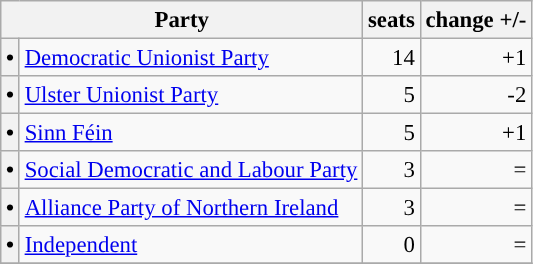<table class="wikitable" style="font-size: 95%;">
<tr>
<th colspan=2>Party</th>
<th>seats</th>
<th>change +/-</th>
</tr>
<tr>
<th style="background-color: "><span>•</span></th>
<td><a href='#'>Democratic Unionist Party</a></td>
<td align="right">14</td>
<td align="right">+1</td>
</tr>
<tr>
<th style="background-color: "><span>•</span></th>
<td><a href='#'>Ulster Unionist Party</a></td>
<td align="right">5</td>
<td align="right">-2</td>
</tr>
<tr>
<th style="background-color: "><span>•</span></th>
<td><a href='#'>Sinn Féin</a></td>
<td align="right">5</td>
<td align="right">+1</td>
</tr>
<tr>
<th style="background-color: "><span>•</span></th>
<td><a href='#'>Social Democratic and Labour Party</a></td>
<td align="right">3</td>
<td align="right">=</td>
</tr>
<tr>
<th style="background-color: "><span>•</span></th>
<td><a href='#'>Alliance Party of Northern Ireland</a></td>
<td align="right">3</td>
<td align="right">=</td>
</tr>
<tr>
<th style="background-color: "><span>•</span></th>
<td><a href='#'>Independent</a></td>
<td align="right">0</td>
<td align="right">=</td>
</tr>
<tr>
</tr>
</table>
